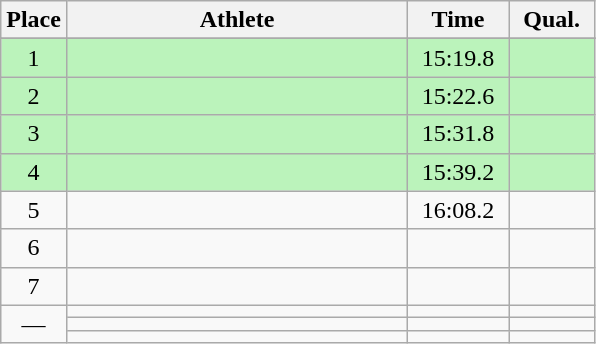<table class=wikitable style="text-align:center">
<tr>
<th width=20>Place</th>
<th width=220>Athlete</th>
<th width=60>Time</th>
<th width=50>Qual.</th>
</tr>
<tr>
</tr>
<tr bgcolor=bbf3bb>
<td>1</td>
<td align=left></td>
<td>15:19.8</td>
<td></td>
</tr>
<tr bgcolor=bbf3bb>
<td>2</td>
<td align=left></td>
<td>15:22.6</td>
<td></td>
</tr>
<tr bgcolor=bbf3bb>
<td>3</td>
<td align=left></td>
<td>15:31.8</td>
<td></td>
</tr>
<tr bgcolor=bbf3bb>
<td>4</td>
<td align=left></td>
<td>15:39.2</td>
<td></td>
</tr>
<tr>
<td>5</td>
<td align=left></td>
<td>16:08.2</td>
<td></td>
</tr>
<tr>
<td>6</td>
<td align=left></td>
<td></td>
<td></td>
</tr>
<tr>
<td>7</td>
<td align=left></td>
<td></td>
<td></td>
</tr>
<tr>
<td rowspan=3>—</td>
<td align=left></td>
<td></td>
<td></td>
</tr>
<tr>
<td align=left></td>
<td></td>
<td></td>
</tr>
<tr>
<td align=left></td>
<td></td>
<td></td>
</tr>
</table>
